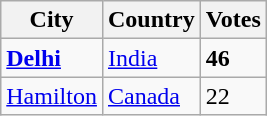<table class="wikitable">
<tr>
<th>City</th>
<th>Country</th>
<th>Votes</th>
</tr>
<tr>
<td><strong><a href='#'>Delhi</a></strong></td>
<td> <a href='#'>India</a></td>
<td><strong>46</strong></td>
</tr>
<tr>
<td><a href='#'>Hamilton</a></td>
<td> <a href='#'>Canada</a></td>
<td>22</td>
</tr>
</table>
